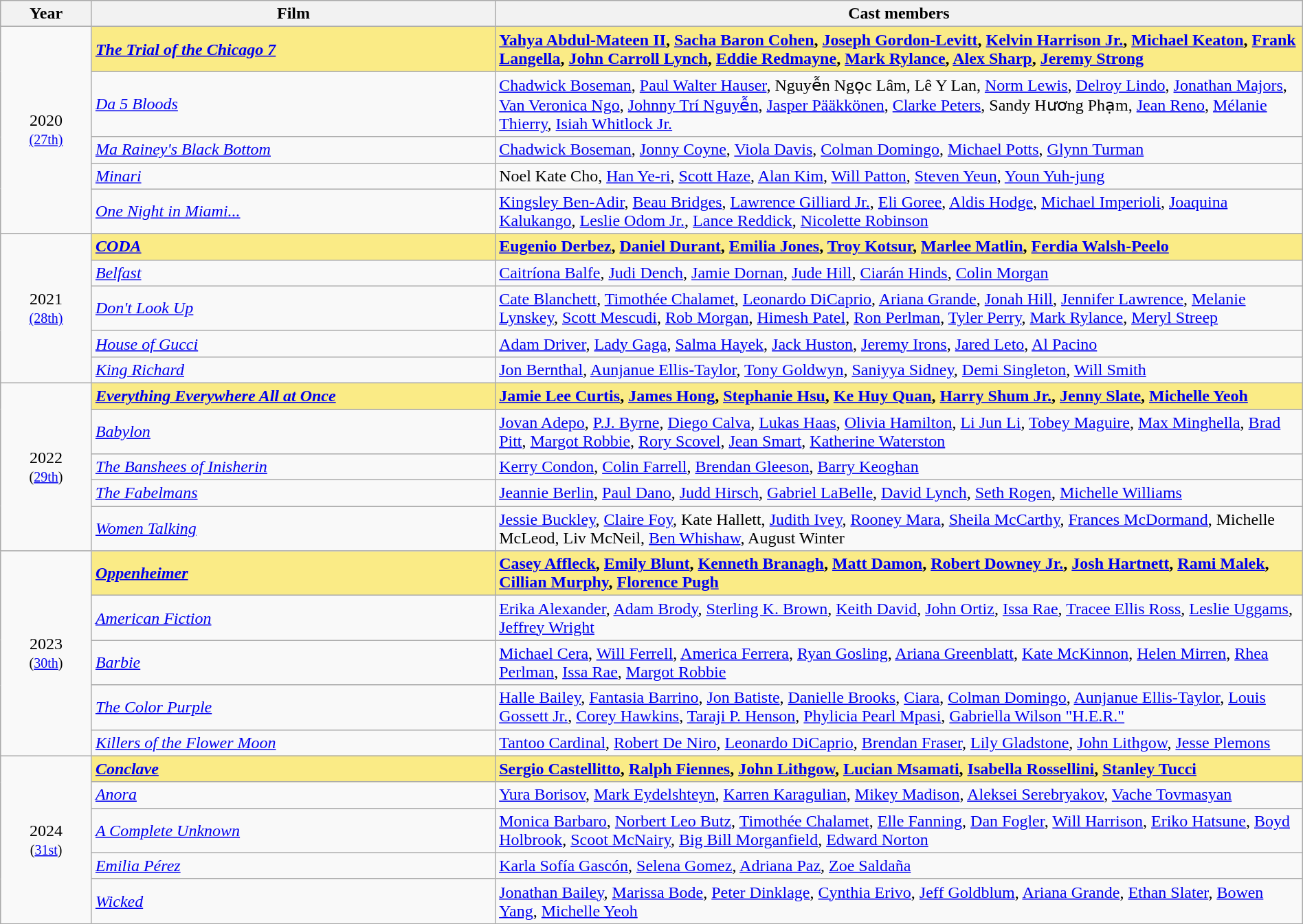<table class="wikitable" width="100%" cellpadding="5">
<tr>
<th width="7%">Year</th>
<th width="31%">Film</th>
<th width="62%">Cast members</th>
</tr>
<tr>
<td rowspan="5" align="center">2020<br><small><a href='#'>(27th)</a> </small></td>
<td style="background:#FAEB86;"><strong><em><a href='#'>The Trial of the Chicago 7</a></em></strong></td>
<td style="background:#FAEB86;"><strong><a href='#'>Yahya Abdul-Mateen II</a>, <a href='#'>Sacha Baron Cohen</a>, <a href='#'>Joseph Gordon-Levitt</a>, <a href='#'>Kelvin Harrison Jr.</a>, <a href='#'>Michael Keaton</a>, <a href='#'>Frank Langella</a>, <a href='#'>John Carroll Lynch</a>, <a href='#'>Eddie Redmayne</a>, <a href='#'>Mark Rylance</a>, <a href='#'>Alex Sharp</a>, <a href='#'>Jeremy Strong</a></strong></td>
</tr>
<tr>
<td><em><a href='#'>Da 5 Bloods</a></em></td>
<td><a href='#'>Chadwick Boseman</a>, <a href='#'>Paul Walter Hauser</a>, Nguyễn Ngọc Lâm, Lê Y Lan, <a href='#'>Norm Lewis</a>, <a href='#'>Delroy Lindo</a>, <a href='#'>Jonathan Majors</a>, <a href='#'>Van Veronica Ngo</a>, <a href='#'>Johnny Trí Nguyễn</a>, <a href='#'>Jasper Pääkkönen</a>, <a href='#'>Clarke Peters</a>, Sandy Hương Phạm, <a href='#'>Jean Reno</a>, <a href='#'>Mélanie Thierry</a>, <a href='#'>Isiah Whitlock Jr.</a></td>
</tr>
<tr>
<td><em><a href='#'>Ma Rainey's Black Bottom</a></em></td>
<td><a href='#'>Chadwick Boseman</a>, <a href='#'>Jonny Coyne</a>, <a href='#'>Viola Davis</a>, <a href='#'>Colman Domingo</a>, <a href='#'>Michael Potts</a>, <a href='#'>Glynn Turman</a></td>
</tr>
<tr>
<td><em><a href='#'>Minari</a></em></td>
<td>Noel Kate Cho, <a href='#'>Han Ye-ri</a>, <a href='#'>Scott Haze</a>, <a href='#'>Alan Kim</a>, <a href='#'>Will Patton</a>, <a href='#'>Steven Yeun</a>, <a href='#'>Youn Yuh-jung</a></td>
</tr>
<tr>
<td><em><a href='#'>One Night in Miami...</a></em></td>
<td><a href='#'>Kingsley Ben-Adir</a>, <a href='#'>Beau Bridges</a>, <a href='#'>Lawrence Gilliard Jr.</a>, <a href='#'>Eli Goree</a>, <a href='#'>Aldis Hodge</a>, <a href='#'>Michael Imperioli</a>, <a href='#'>Joaquina Kalukango</a>, <a href='#'>Leslie Odom Jr.</a>, <a href='#'>Lance Reddick</a>, <a href='#'>Nicolette Robinson</a></td>
</tr>
<tr>
<td rowspan="5" align="center">2021<br><small><a href='#'>(28th)</a> </small></td>
<td style="background:#FAEB86;"><strong><em><a href='#'>CODA</a></em></strong></td>
<td style="background:#FAEB86;"><strong><a href='#'>Eugenio Derbez</a>, <a href='#'>Daniel Durant</a>, <a href='#'>Emilia Jones</a>, <a href='#'>Troy Kotsur</a>, <a href='#'>Marlee Matlin</a>, <a href='#'>Ferdia Walsh-Peelo</a></strong></td>
</tr>
<tr>
<td><em><a href='#'>Belfast</a></em></td>
<td><a href='#'>Caitríona Balfe</a>, <a href='#'>Judi Dench</a>, <a href='#'>Jamie Dornan</a>, <a href='#'>Jude Hill</a>, <a href='#'>Ciarán Hinds</a>, <a href='#'>Colin Morgan</a></td>
</tr>
<tr>
<td><em><a href='#'>Don't Look Up</a></em></td>
<td><a href='#'>Cate Blanchett</a>, <a href='#'>Timothée Chalamet</a>, <a href='#'>Leonardo DiCaprio</a>, <a href='#'>Ariana Grande</a>, <a href='#'>Jonah Hill</a>, <a href='#'>Jennifer Lawrence</a>, <a href='#'>Melanie Lynskey</a>, <a href='#'>Scott Mescudi</a>, <a href='#'>Rob Morgan</a>, <a href='#'>Himesh Patel</a>, <a href='#'>Ron Perlman</a>, <a href='#'>Tyler Perry</a>, <a href='#'>Mark Rylance</a>, <a href='#'>Meryl Streep</a></td>
</tr>
<tr>
<td><em><a href='#'>House of Gucci</a></em></td>
<td><a href='#'>Adam Driver</a>, <a href='#'>Lady Gaga</a>, <a href='#'>Salma Hayek</a>, <a href='#'>Jack Huston</a>, <a href='#'>Jeremy Irons</a>, <a href='#'>Jared Leto</a>, <a href='#'>Al Pacino</a></td>
</tr>
<tr>
<td><em><a href='#'>King Richard</a></em></td>
<td><a href='#'>Jon Bernthal</a>, <a href='#'>Aunjanue Ellis-Taylor</a>, <a href='#'>Tony Goldwyn</a>, <a href='#'>Saniyya Sidney</a>, <a href='#'>Demi Singleton</a>, <a href='#'>Will Smith</a></td>
</tr>
<tr>
<td rowspan="5" align="center">2022<br><small>(<a href='#'>29th</a>) </small></td>
<td style="background:#FAEB86;"><strong><em><a href='#'>Everything Everywhere All at Once</a></em></strong></td>
<td style="background:#FAEB86;"><strong><a href='#'>Jamie Lee Curtis</a>, <a href='#'>James Hong</a>, <a href='#'>Stephanie Hsu</a>, <a href='#'>Ke Huy Quan</a>, <a href='#'>Harry Shum Jr.</a>, <a href='#'>Jenny Slate</a>, <a href='#'>Michelle Yeoh</a></strong></td>
</tr>
<tr>
<td><em><a href='#'>Babylon</a></em></td>
<td><a href='#'>Jovan Adepo</a>, <a href='#'>P.J. Byrne</a>, <a href='#'>Diego Calva</a>, <a href='#'>Lukas Haas</a>, <a href='#'>Olivia Hamilton</a>, <a href='#'>Li Jun Li</a>, <a href='#'>Tobey Maguire</a>, <a href='#'>Max Minghella</a>, <a href='#'>Brad Pitt</a>, <a href='#'>Margot Robbie</a>, <a href='#'>Rory Scovel</a>, <a href='#'>Jean Smart</a>, <a href='#'>Katherine Waterston</a></td>
</tr>
<tr>
<td><em><a href='#'>The Banshees of Inisherin</a></em></td>
<td><a href='#'>Kerry Condon</a>, <a href='#'>Colin Farrell</a>, <a href='#'>Brendan Gleeson</a>, <a href='#'>Barry Keoghan</a></td>
</tr>
<tr>
<td><em><a href='#'>The Fabelmans</a></em></td>
<td><a href='#'>Jeannie Berlin</a>, <a href='#'>Paul Dano</a>, <a href='#'>Judd Hirsch</a>, <a href='#'>Gabriel LaBelle</a>, <a href='#'>David Lynch</a>, <a href='#'>Seth Rogen</a>, <a href='#'>Michelle Williams</a></td>
</tr>
<tr>
<td><em><a href='#'>Women Talking</a></em></td>
<td><a href='#'>Jessie Buckley</a>, <a href='#'>Claire Foy</a>, Kate Hallett, <a href='#'>Judith Ivey</a>, <a href='#'>Rooney Mara</a>, <a href='#'>Sheila McCarthy</a>, <a href='#'>Frances McDormand</a>, Michelle McLeod, Liv McNeil, <a href='#'>Ben Whishaw</a>, August Winter</td>
</tr>
<tr>
<td rowspan="5" align="center">2023<br><small>(<a href='#'>30th</a>) </small></td>
<td style="background:#FAEB86;"><strong><em><a href='#'>Oppenheimer</a></em></strong></td>
<td style="background:#FAEB86;"><strong><a href='#'>Casey Affleck</a>, <a href='#'>Emily Blunt</a>, <a href='#'>Kenneth Branagh</a>, <a href='#'>Matt Damon</a>, <a href='#'>Robert Downey Jr.</a>, <a href='#'>Josh Hartnett</a>, <a href='#'>Rami Malek</a>, <a href='#'>Cillian Murphy</a>, <a href='#'>Florence Pugh</a></strong></td>
</tr>
<tr>
<td><em><a href='#'>American Fiction</a></em></td>
<td><a href='#'>Erika Alexander</a>, <a href='#'>Adam Brody</a>, <a href='#'>Sterling K. Brown</a>, <a href='#'>Keith David</a>, <a href='#'>John Ortiz</a>, <a href='#'>Issa Rae</a>, <a href='#'>Tracee Ellis Ross</a>, <a href='#'>Leslie Uggams</a>, <a href='#'>Jeffrey Wright</a></td>
</tr>
<tr>
<td><em><a href='#'>Barbie</a></em></td>
<td><a href='#'>Michael Cera</a>, <a href='#'>Will Ferrell</a>, <a href='#'>America Ferrera</a>, <a href='#'>Ryan Gosling</a>, <a href='#'>Ariana Greenblatt</a>, <a href='#'>Kate McKinnon</a>, <a href='#'>Helen Mirren</a>, <a href='#'>Rhea Perlman</a>, <a href='#'>Issa Rae</a>, <a href='#'>Margot Robbie</a></td>
</tr>
<tr>
<td><em><a href='#'>The Color Purple</a></em></td>
<td><a href='#'>Halle Bailey</a>, <a href='#'>Fantasia Barrino</a>, <a href='#'>Jon Batiste</a>, <a href='#'>Danielle Brooks</a>, <a href='#'>Ciara</a>, <a href='#'>Colman Domingo</a>, <a href='#'>Aunjanue Ellis-Taylor</a>, <a href='#'>Louis Gossett Jr.</a>, <a href='#'>Corey Hawkins</a>, <a href='#'>Taraji P. Henson</a>, <a href='#'>Phylicia Pearl Mpasi</a>, <a href='#'>Gabriella Wilson "H.E.R."</a></td>
</tr>
<tr>
<td><em><a href='#'>Killers of the Flower Moon</a></em></td>
<td><a href='#'>Tantoo Cardinal</a>, <a href='#'>Robert De Niro</a>, <a href='#'>Leonardo DiCaprio</a>, <a href='#'>Brendan Fraser</a>, <a href='#'>Lily Gladstone</a>, <a href='#'>John Lithgow</a>, <a href='#'>Jesse Plemons</a></td>
</tr>
<tr>
<td rowspan="5" align="center">2024<br><small>(<a href='#'>31st</a>) </small></td>
<td style="background:#FAEB86;"><strong><em><a href='#'>Conclave</a></em></strong></td>
<td style="background:#FAEB86;"><strong><a href='#'>Sergio Castellitto</a>, <a href='#'>Ralph Fiennes</a>, <a href='#'>John Lithgow</a>, <a href='#'>Lucian Msamati</a>, <a href='#'>Isabella Rossellini</a>, <a href='#'>Stanley Tucci</a></strong></td>
</tr>
<tr>
<td><em><a href='#'>Anora</a></em></td>
<td><a href='#'>Yura Borisov</a>, <a href='#'>Mark Eydelshteyn</a>, <a href='#'>Karren Karagulian</a>, <a href='#'>Mikey Madison</a>, <a href='#'>Aleksei Serebryakov</a>, <a href='#'>Vache Tovmasyan</a></td>
</tr>
<tr>
<td><em><a href='#'>A Complete Unknown</a></em></td>
<td><a href='#'>Monica Barbaro</a>, <a href='#'>Norbert Leo Butz</a>, <a href='#'>Timothée Chalamet</a>, <a href='#'>Elle Fanning</a>, <a href='#'>Dan Fogler</a>, <a href='#'>Will Harrison</a>, <a href='#'>Eriko Hatsune</a>, <a href='#'>Boyd Holbrook</a>, <a href='#'>Scoot McNairy</a>, <a href='#'>Big Bill Morganfield</a>, <a href='#'>Edward Norton</a></td>
</tr>
<tr>
<td><em><a href='#'>Emilia Pérez</a></em></td>
<td><a href='#'>Karla Sofía Gascón</a>, <a href='#'>Selena Gomez</a>, <a href='#'>Adriana Paz</a>, <a href='#'>Zoe Saldaña</a></td>
</tr>
<tr>
<td><em><a href='#'>Wicked</a></em></td>
<td><a href='#'>Jonathan Bailey</a>, <a href='#'>Marissa Bode</a>, <a href='#'>Peter Dinklage</a>, <a href='#'>Cynthia Erivo</a>, <a href='#'>Jeff Goldblum</a>, <a href='#'>Ariana Grande</a>, <a href='#'>Ethan Slater</a>, <a href='#'>Bowen Yang</a>, <a href='#'>Michelle Yeoh</a></td>
</tr>
</table>
